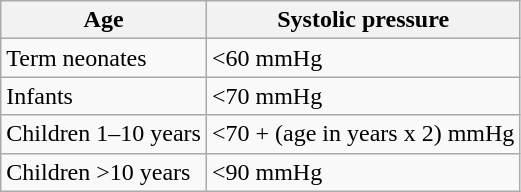<table class="wikitable">
<tr>
<th>Age</th>
<th>Systolic pressure</th>
</tr>
<tr>
<td>Term neonates</td>
<td><60 mmHg</td>
</tr>
<tr>
<td>Infants</td>
<td><70 mmHg</td>
</tr>
<tr>
<td>Children 1–10 years</td>
<td><70 + (age in years x 2) mmHg</td>
</tr>
<tr>
<td>Children >10 years</td>
<td><90 mmHg</td>
</tr>
</table>
